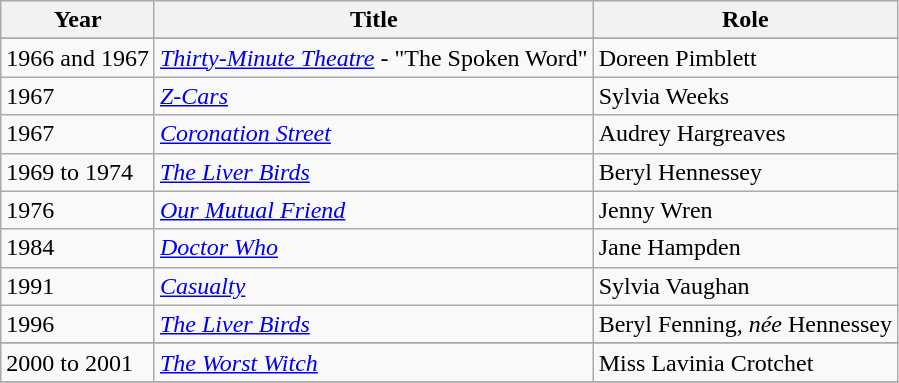<table class="wikitable">
<tr>
<th>Year</th>
<th>Title</th>
<th>Role</th>
</tr>
<tr>
</tr>
<tr>
<td>1966 and 1967</td>
<td><em><a href='#'>Thirty-Minute Theatre</a></em> - "The Spoken Word"</td>
<td>Doreen Pimblett</td>
</tr>
<tr>
<td>1967</td>
<td><em><a href='#'>Z-Cars</a></em></td>
<td>Sylvia Weeks</td>
</tr>
<tr>
<td>1967</td>
<td><em><a href='#'>Coronation Street</a></em></td>
<td>Audrey Hargreaves</td>
</tr>
<tr>
<td>1969 to 1974</td>
<td><em><a href='#'>The Liver Birds</a></em></td>
<td>Beryl Hennessey</td>
</tr>
<tr>
<td>1976</td>
<td><em><a href='#'>Our Mutual Friend</a></em></td>
<td>Jenny Wren</td>
</tr>
<tr>
<td>1984</td>
<td><em><a href='#'>Doctor Who</a></em></td>
<td>Jane Hampden</td>
</tr>
<tr>
<td>1991</td>
<td><em><a href='#'>Casualty</a></em></td>
<td>Sylvia Vaughan</td>
</tr>
<tr>
<td>1996</td>
<td><em><a href='#'>The Liver Birds</a></em></td>
<td>Beryl Fenning, <em>née</em> Hennessey</td>
</tr>
<tr>
</tr>
<tr>
<td>2000 to 2001</td>
<td><em><a href='#'>The Worst Witch</a></em></td>
<td>Miss Lavinia Crotchet</td>
</tr>
<tr>
</tr>
</table>
